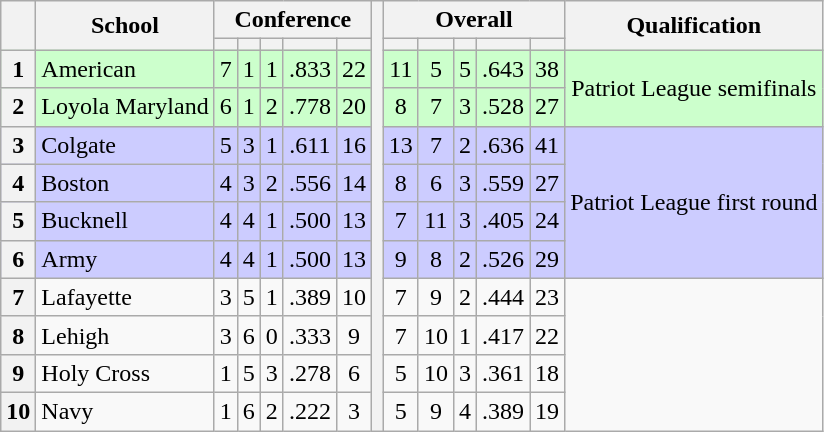<table class="wikitable">
<tr>
<th rowspan="2"></th>
<th rowspan="2">School</th>
<th colspan="5">Conference</th>
<th rowspan="12" width="0.5"></th>
<th colspan="5">Overall</th>
<th rowspan="2">Qualification</th>
</tr>
<tr>
<th></th>
<th></th>
<th></th>
<th></th>
<th></th>
<th></th>
<th></th>
<th></th>
<th></th>
<th></th>
</tr>
<tr align=center bgcolor="#ccffcc">
<th>1</th>
<td align=left>American</td>
<td>7</td>
<td>1</td>
<td>1</td>
<td>.833</td>
<td>22</td>
<td>11</td>
<td>5</td>
<td>5</td>
<td>.643</td>
<td>38</td>
<td rowspan="2">Patriot League semifinals</td>
</tr>
<tr align=center bgcolor="#ccffcc">
<th>2</th>
<td align=left>Loyola Maryland</td>
<td>6</td>
<td>1</td>
<td>2</td>
<td>.778</td>
<td>20</td>
<td>8</td>
<td>7</td>
<td>3</td>
<td>.528</td>
<td>27</td>
</tr>
<tr align=center bgcolor="#ccccff">
<th>3</th>
<td align=left>Colgate</td>
<td>5</td>
<td>3</td>
<td>1</td>
<td>.611</td>
<td>16</td>
<td>13</td>
<td>7</td>
<td>2</td>
<td>.636</td>
<td>41</td>
<td rowspan="4">Patriot League first round</td>
</tr>
<tr align=center bgcolor="#ccccff">
<th>4</th>
<td align=left>Boston</td>
<td>4</td>
<td>3</td>
<td>2</td>
<td>.556</td>
<td>14</td>
<td>8</td>
<td>6</td>
<td>3</td>
<td>.559</td>
<td>27</td>
</tr>
<tr align=center bgcolor="#ccccff">
<th>5</th>
<td align=left>Bucknell</td>
<td>4</td>
<td>4</td>
<td>1</td>
<td>.500</td>
<td>13</td>
<td>7</td>
<td>11</td>
<td>3</td>
<td>.405</td>
<td>24</td>
</tr>
<tr align=center bgcolor="#ccccff">
<th>6</th>
<td align=left>Army</td>
<td>4</td>
<td>4</td>
<td>1</td>
<td>.500</td>
<td>13</td>
<td>9</td>
<td>8</td>
<td>2</td>
<td>.526</td>
<td>29</td>
</tr>
<tr align=center>
<th>7</th>
<td align=left>Lafayette</td>
<td>3</td>
<td>5</td>
<td>1</td>
<td>.389</td>
<td>10</td>
<td>7</td>
<td>9</td>
<td>2</td>
<td>.444</td>
<td>23</td>
</tr>
<tr align=center>
<th>8</th>
<td align=left>Lehigh</td>
<td>3</td>
<td>6</td>
<td>0</td>
<td>.333</td>
<td>9</td>
<td>7</td>
<td>10</td>
<td>1</td>
<td>.417</td>
<td>22</td>
</tr>
<tr align=center>
<th>9</th>
<td align=left>Holy Cross</td>
<td>1</td>
<td>5</td>
<td>3</td>
<td>.278</td>
<td>6</td>
<td>5</td>
<td>10</td>
<td>3</td>
<td>.361</td>
<td>18</td>
</tr>
<tr align=center>
<th>10</th>
<td align=left>Navy</td>
<td>1</td>
<td>6</td>
<td>2</td>
<td>.222</td>
<td>3</td>
<td>5</td>
<td>9</td>
<td>4</td>
<td>.389</td>
<td>19</td>
</tr>
</table>
